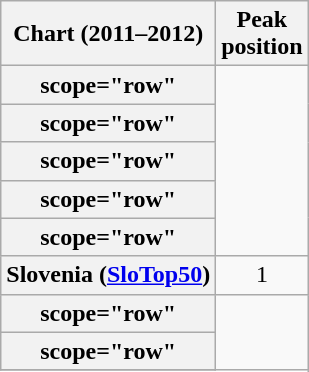<table class="wikitable sortable plainrowheaders">
<tr>
<th>Chart (2011–2012)</th>
<th>Peak<br>position</th>
</tr>
<tr>
<th>scope="row" </th>
</tr>
<tr>
<th>scope="row" </th>
</tr>
<tr>
<th>scope="row" </th>
</tr>
<tr>
<th>scope="row" </th>
</tr>
<tr>
<th>scope="row" </th>
</tr>
<tr>
<th scope="row">Slovenia (<a href='#'>SloTop50</a>)</th>
<td align=center>1</td>
</tr>
<tr>
<th>scope="row" </th>
</tr>
<tr>
<th>scope="row" </th>
</tr>
<tr>
</tr>
</table>
